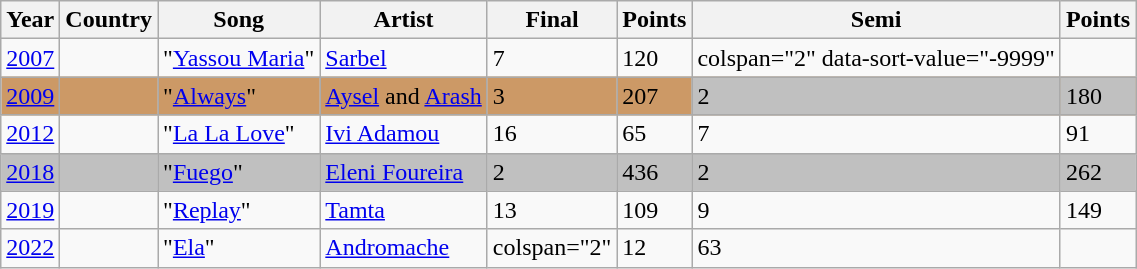<table class="wikitable sortable">
<tr>
<th>Year</th>
<th>Country</th>
<th>Song</th>
<th>Artist</th>
<th>Final</th>
<th>Points</th>
<th>Semi</th>
<th>Points</th>
</tr>
<tr>
<td><a href='#'>2007</a></td>
<td></td>
<td>"<a href='#'>Yassou Maria</a>"</td>
<td><a href='#'>Sarbel</a></td>
<td>7</td>
<td>120</td>
<td>colspan="2" data-sort-value="-9999" </td>
</tr>
<tr bgcolor = "#cc9966">
<td><a href='#'>2009</a></td>
<td></td>
<td>"<a href='#'>Always</a>"</td>
<td><a href='#'>Aysel</a> and <a href='#'>Arash</a></td>
<td>3</td>
<td>207</td>
<td bgcolor="silver">2</td>
<td bgcolor="silver">180</td>
</tr>
<tr>
<td><a href='#'>2012</a></td>
<td></td>
<td>"<a href='#'>La La Love</a>"</td>
<td><a href='#'>Ivi Adamou</a></td>
<td>16</td>
<td>65</td>
<td>7</td>
<td>91</td>
</tr>
<tr bgcolor="silver">
<td><a href='#'>2018</a></td>
<td></td>
<td>"<a href='#'>Fuego</a>"</td>
<td><a href='#'>Eleni Foureira</a></td>
<td>2</td>
<td>436</td>
<td>2</td>
<td>262</td>
</tr>
<tr>
<td><a href='#'>2019</a></td>
<td></td>
<td>"<a href='#'>Replay</a>"</td>
<td><a href='#'>Tamta</a></td>
<td>13</td>
<td>109</td>
<td>9</td>
<td>149</td>
</tr>
<tr>
<td><a href='#'>2022</a></td>
<td></td>
<td>"<a href='#'>Ela</a>"</td>
<td><a href='#'>Andromache</a></td>
<td>colspan="2" </td>
<td>12</td>
<td>63</td>
</tr>
</table>
